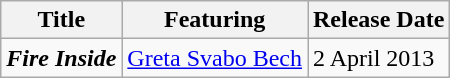<table class="wikitable">
<tr>
<th>Title</th>
<th>Featuring</th>
<th>Release Date</th>
</tr>
<tr>
<td><strong><em>Fire Inside</em></strong></td>
<td><a href='#'>Greta Svabo Bech</a></td>
<td>2 April 2013</td>
</tr>
</table>
